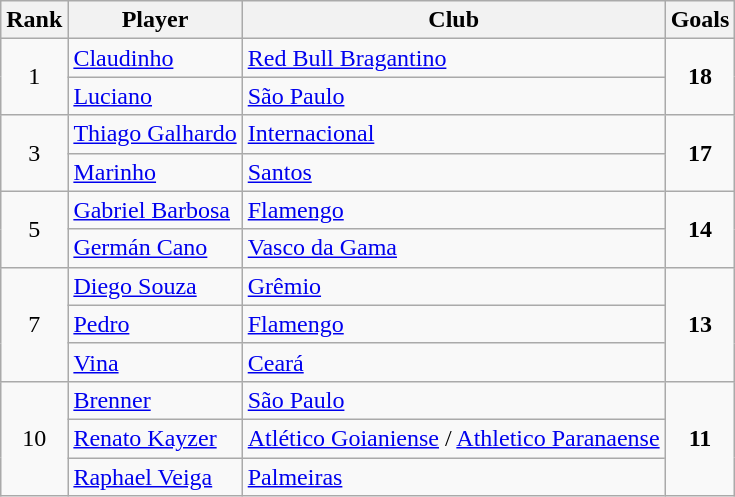<table class="wikitable" style="text-align:center">
<tr>
<th>Rank</th>
<th>Player</th>
<th>Club</th>
<th>Goals</th>
</tr>
<tr>
<td rowspan="2">1</td>
<td align="left"> <a href='#'>Claudinho</a></td>
<td align="left"><a href='#'>Red Bull Bragantino</a></td>
<td rowspan="2"><strong>18</strong></td>
</tr>
<tr>
<td align="left"> <a href='#'>Luciano</a></td>
<td align="left"><a href='#'>São Paulo</a></td>
</tr>
<tr>
<td rowspan="2">3</td>
<td align="left"> <a href='#'>Thiago Galhardo</a></td>
<td align="left"><a href='#'>Internacional</a></td>
<td rowspan="2"><strong>17</strong></td>
</tr>
<tr>
<td align="left"> <a href='#'>Marinho</a></td>
<td align="left"><a href='#'>Santos</a></td>
</tr>
<tr>
<td rowspan="2">5</td>
<td align="left"> <a href='#'>Gabriel Barbosa</a></td>
<td align="left"><a href='#'>Flamengo</a></td>
<td rowspan="2"><strong>14</strong></td>
</tr>
<tr>
<td align="left"> <a href='#'>Germán Cano</a></td>
<td align="left"><a href='#'>Vasco da Gama</a></td>
</tr>
<tr>
<td rowspan="3">7</td>
<td align="left"> <a href='#'>Diego Souza</a></td>
<td align="left"><a href='#'>Grêmio</a></td>
<td rowspan="3"><strong>13</strong></td>
</tr>
<tr>
<td align="left"> <a href='#'>Pedro</a></td>
<td align="left"><a href='#'>Flamengo</a></td>
</tr>
<tr>
<td align="left"> <a href='#'>Vina</a></td>
<td align="left"><a href='#'>Ceará</a></td>
</tr>
<tr>
<td rowspan="3">10</td>
<td align="left"> <a href='#'>Brenner</a></td>
<td align="left"><a href='#'>São Paulo</a></td>
<td rowspan="3"><strong>11</strong></td>
</tr>
<tr>
<td align="left"> <a href='#'>Renato Kayzer</a></td>
<td align="left"><a href='#'>Atlético Goianiense</a> / <a href='#'>Athletico Paranaense</a></td>
</tr>
<tr>
<td align="left"> <a href='#'>Raphael Veiga</a></td>
<td align="left"><a href='#'>Palmeiras</a></td>
</tr>
</table>
